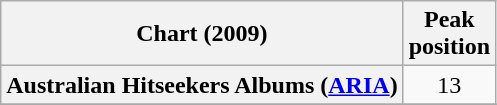<table class="wikitable sortable plainrowheaders" style="text-align:center">
<tr>
<th scope="col">Chart (2009)</th>
<th scope="col">Peak<br>position</th>
</tr>
<tr>
<th scope="row">Australian Hitseekers Albums (<a href='#'>ARIA</a>)</th>
<td>13</td>
</tr>
<tr>
</tr>
<tr>
</tr>
</table>
